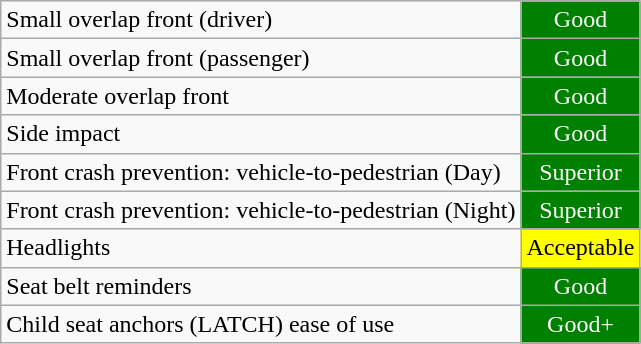<table class="wikitable">
<tr>
<td>Small overlap front (driver)</td>
<td colspan="1" style="text-align:center;color:white;background:green">Good</td>
</tr>
<tr>
<td>Small overlap front (passenger)</td>
<td colspan="1" style="text-align:center;color:white;background:green">Good</td>
</tr>
<tr>
<td>Moderate overlap front</td>
<td colspan="1" style="text-align:center;color:white;background:green">Good</td>
</tr>
<tr>
<td>Side impact</td>
<td colspan="1" style="text-align:center;color:white;background:green">Good</td>
</tr>
<tr>
<td>Front crash prevention: vehicle-to-pedestrian (Day)</td>
<td colspan="1" style="text-align:center;color:white;background:green">Superior</td>
</tr>
<tr>
<td>Front crash prevention: vehicle-to-pedestrian (Night)</td>
<td colspan="1" style="text-align:center;color:white;background:green">Superior</td>
</tr>
<tr>
<td>Headlights</td>
<td colspan="1" style="text-align:center;color:black;background:yellow">Acceptable</td>
</tr>
<tr>
<td>Seat belt reminders</td>
<td colspan="1" style="text-align:center;color:white;background:green">Good</td>
</tr>
<tr>
<td>Child seat anchors (LATCH) ease of use</td>
<td colspan="1" style="text-align:center;color:white;background:green">Good+</td>
</tr>
</table>
